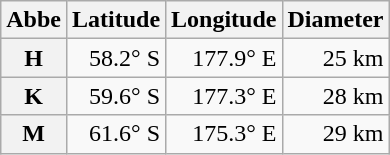<table class="wikitable" style="text-align: right;">
<tr>
<th scope="col">Abbe</th>
<th scope="col">Latitude</th>
<th scope="col">Longitude</th>
<th scope="col">Diameter</th>
</tr>
<tr>
<th scope="row">H</th>
<td>58.2° S</td>
<td>177.9° E</td>
<td>25 km</td>
</tr>
<tr>
<th scope="row">K</th>
<td>59.6° S</td>
<td>177.3° E</td>
<td>28 km</td>
</tr>
<tr>
<th scope="row">M</th>
<td>61.6° S</td>
<td>175.3° E</td>
<td>29 km</td>
</tr>
</table>
